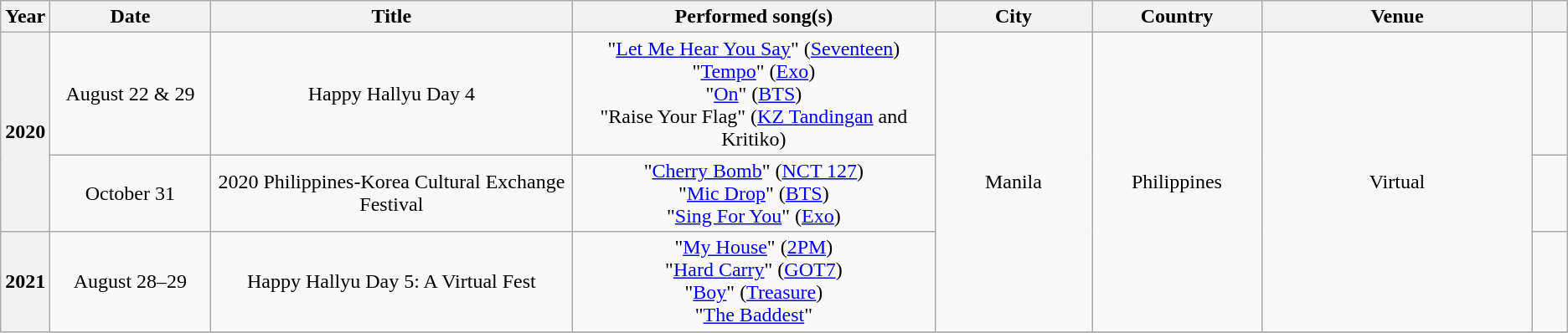<table class="wikitable sortable plainrowheaders" style="text-align:center;">
<tr>
<th scope="col" style="width:1em;">Year</th>
<th scope="col" style="width:10em;">Date</th>
<th scope="col" style="width:25em;">Title</th>
<th scope="col" style="width:25em;">Performed song(s)</th>
<th scope="col" style="width:10em;">City</th>
<th scope="col" style="width:10em;">Country</th>
<th scope="col" style="width:19em;">Venue</th>
<th scope="col" style="width:2em;"></th>
</tr>
<tr>
<th style="text-align:center" scope="row" rowspan="2"><strong>2020</strong></th>
<td scope="row">August 22 & 29</td>
<td>Happy Hallyu Day 4</td>
<td>"<a href='#'>Let Me Hear You Say</a>" (<a href='#'>Seventeen</a>)<br>"<a href='#'>Tempo</a>" (<a href='#'>Exo</a>)<br>"<a href='#'>On</a>" (<a href='#'>BTS</a>) <br>"Raise Your Flag" (<a href='#'>KZ Tandingan</a> and Kritiko)</td>
<td scope="row" rowspan="3">Manila</td>
<td scope="row" rowspan="3">Philippines</td>
<td scope="row" rowspan="3">Virtual</td>
<td></td>
</tr>
<tr>
<td scope="row">October 31</td>
<td>2020 Philippines-Korea Cultural Exchange Festival</td>
<td>"<a href='#'>Cherry Bomb</a>" (<a href='#'>NCT 127</a>)<br>"<a href='#'>Mic Drop</a>" (<a href='#'>BTS</a>)<br>"<a href='#'>Sing For You</a>" (<a href='#'>Exo</a>)</td>
<td></td>
</tr>
<tr>
<th style="text-align:center" scope="row" rowspan="2"><strong>2021</strong></th>
<td scope="row">August 28–29</td>
<td>Happy Hallyu Day 5: A Virtual Fest</td>
<td>"<a href='#'>My House</a>" (<a href='#'>2PM</a>)<br>"<a href='#'>Hard Carry</a>" (<a href='#'>GOT7</a>)<br>"<a href='#'>Boy</a>" (<a href='#'>Treasure</a>) <br>"<a href='#'>The Baddest</a>"</td>
<td></td>
</tr>
<tr>
</tr>
</table>
